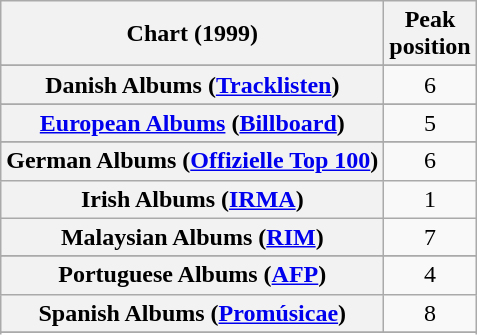<table class="wikitable sortable plainrowheaders" style="text-align:center">
<tr>
<th scope="col">Chart (1999)</th>
<th scope="col">Peak<br>position</th>
</tr>
<tr>
</tr>
<tr>
</tr>
<tr>
</tr>
<tr>
</tr>
<tr>
<th scope="row">Danish Albums (<a href='#'>Tracklisten</a>)</th>
<td align="center">6</td>
</tr>
<tr>
</tr>
<tr>
<th scope="row"><a href='#'>European Albums</a> (<a href='#'>Billboard</a>)</th>
<td style="text-align:center;">5</td>
</tr>
<tr>
</tr>
<tr>
<th scope="row">German Albums (<a href='#'>Offizielle Top 100</a>)</th>
<td align="center">6</td>
</tr>
<tr>
<th scope="row">Irish Albums (<a href='#'>IRMA</a>)</th>
<td align="center">1</td>
</tr>
<tr>
<th scope="row">Malaysian Albums (<a href='#'>RIM</a>)</th>
<td style="text-align:center;">7</td>
</tr>
<tr>
</tr>
<tr>
</tr>
<tr>
<th scope="row">Portuguese Albums (<a href='#'>AFP</a>)</th>
<td align="center">4</td>
</tr>
<tr>
<th scope="row">Spanish Albums (<a href='#'>Promúsicae</a>)</th>
<td align="center">8</td>
</tr>
<tr>
</tr>
<tr>
</tr>
<tr>
</tr>
<tr>
</tr>
</table>
